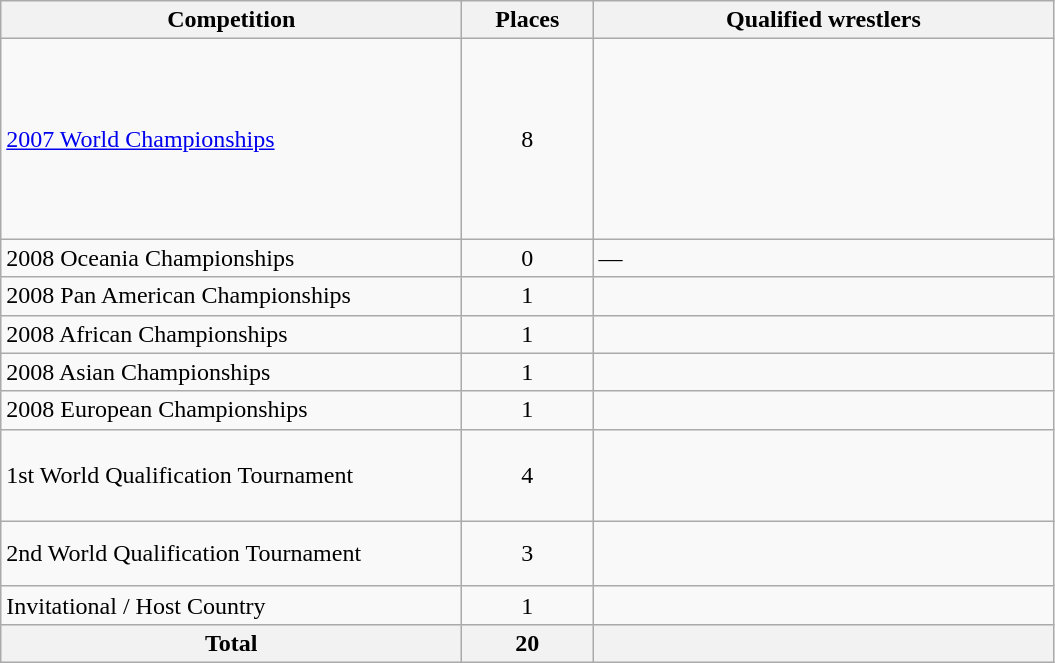<table class = "wikitable">
<tr>
<th width=300>Competition</th>
<th width=80>Places</th>
<th width=300>Qualified wrestlers</th>
</tr>
<tr>
<td><a href='#'>2007 World Championships</a></td>
<td align="center">8</td>
<td><br><br><br><br><br><br><br></td>
</tr>
<tr>
<td>2008 Oceania Championships</td>
<td align="center">0</td>
<td>—</td>
</tr>
<tr>
<td>2008 Pan American Championships</td>
<td align="center">1</td>
<td></td>
</tr>
<tr>
<td>2008 African Championships</td>
<td align="center">1</td>
<td></td>
</tr>
<tr>
<td>2008 Asian Championships</td>
<td align="center">1</td>
<td></td>
</tr>
<tr>
<td>2008 European Championships</td>
<td align="center">1</td>
<td></td>
</tr>
<tr>
<td>1st World Qualification Tournament</td>
<td align="center">4</td>
<td><br><br><br></td>
</tr>
<tr>
<td>2nd World Qualification Tournament</td>
<td align="center">3</td>
<td><br><br></td>
</tr>
<tr>
<td>Invitational / Host Country</td>
<td align="center">1</td>
<td></td>
</tr>
<tr>
<th>Total</th>
<th>20</th>
<th></th>
</tr>
</table>
